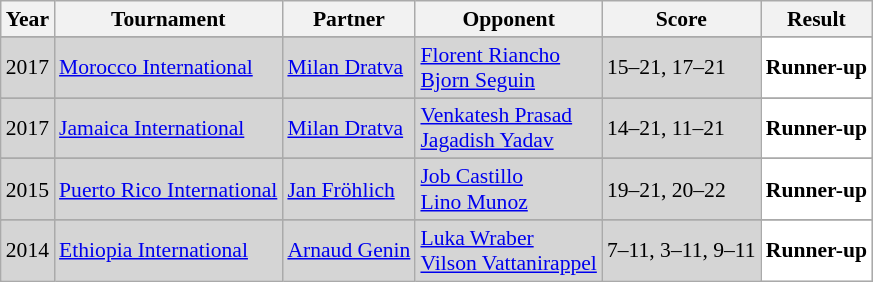<table class="sortable wikitable" style="font-size: 90%;">
<tr>
<th>Year</th>
<th>Tournament</th>
<th>Partner</th>
<th>Opponent</th>
<th>Score</th>
<th>Result</th>
</tr>
<tr>
</tr>
<tr style="background:#D5D5D5">
<td align="center">2017</td>
<td align="left"><a href='#'>Morocco International</a></td>
<td align="left"> <a href='#'>Milan Dratva</a></td>
<td align="left"> <a href='#'>Florent Riancho</a><br> <a href='#'>Bjorn Seguin</a></td>
<td align="left">15–21, 17–21</td>
<td style="text-align:left; background:white"> <strong>Runner-up</strong></td>
</tr>
<tr>
</tr>
<tr style="background:#D5D5D5">
<td align="center">2017</td>
<td align="left"><a href='#'>Jamaica International</a></td>
<td align="left"> <a href='#'>Milan Dratva</a></td>
<td align="left"> <a href='#'>Venkatesh Prasad</a><br> <a href='#'>Jagadish Yadav</a></td>
<td align="left">14–21, 11–21</td>
<td style="text-align:left; background:white"> <strong>Runner-up</strong></td>
</tr>
<tr>
</tr>
<tr style="background:#D5D5D5">
<td align="center">2015</td>
<td align="left"><a href='#'>Puerto Rico International</a></td>
<td align="left"> <a href='#'>Jan Fröhlich</a></td>
<td align="left"> <a href='#'>Job Castillo</a><br> <a href='#'>Lino Munoz</a></td>
<td align="left">19–21, 20–22</td>
<td style="text-align:left; background:white"> <strong>Runner-up</strong></td>
</tr>
<tr>
</tr>
<tr style="background:#D5D5D5">
<td align="center">2014</td>
<td align="left"><a href='#'>Ethiopia International</a></td>
<td align="left"> <a href='#'>Arnaud Genin</a></td>
<td align="left"> <a href='#'>Luka Wraber</a><br> <a href='#'>Vilson Vattanirappel</a></td>
<td align="left">7–11, 3–11, 9–11</td>
<td style="text-align:left; background:white"> <strong>Runner-up</strong></td>
</tr>
</table>
